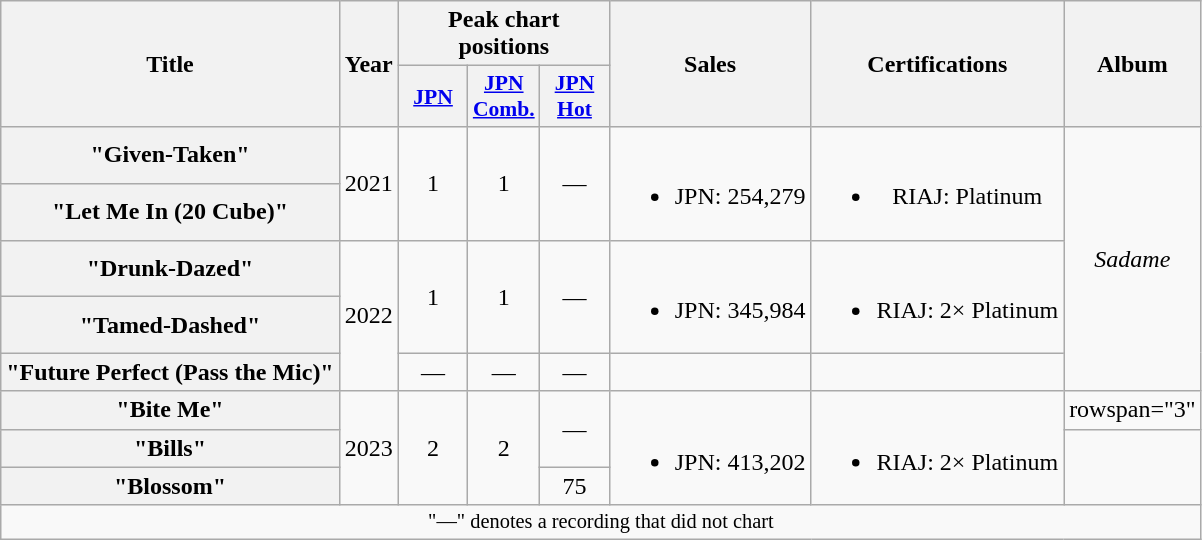<table class="wikitable plainrowheaders" style="text-align:center;">
<tr>
<th scope="col" rowspan="2">Title</th>
<th scope="col" rowspan="2">Year</th>
<th scope="col" colspan="3">Peak chart positions</th>
<th scope="col" rowspan="2">Sales</th>
<th scope="col" rowspan="2">Certifications</th>
<th scope="col" rowspan="2">Album</th>
</tr>
<tr>
<th scope="col" style="width:2.75em;font-size:90%;"><a href='#'>JPN</a><br></th>
<th scope="col" style="width:2.75em;font-size:90%;"><a href='#'>JPN<br>Comb.</a><br></th>
<th scope="col" style="width:2.75em;font-size:90%;"><a href='#'>JPN<br>Hot</a><br></th>
</tr>
<tr>
<th scope="row">"Given-Taken"</th>
<td rowspan="2">2021</td>
<td rowspan="2">1</td>
<td rowspan="2">1</td>
<td rowspan="2">—</td>
<td rowspan="2"><br><ul><li>JPN: 254,279 </li></ul></td>
<td rowspan="2"><br><ul><li>RIAJ: Platinum </li></ul></td>
<td rowspan="5"><em>Sadame</em></td>
</tr>
<tr>
<th scope="row">"Let Me In (20 Cube)"</th>
</tr>
<tr>
<th scope="row">"Drunk-Dazed"</th>
<td rowspan="3">2022</td>
<td rowspan="2">1</td>
<td rowspan="2">1</td>
<td rowspan="2">—</td>
<td rowspan="2"><br><ul><li>JPN: 345,984 </li></ul></td>
<td rowspan="2"><br><ul><li>RIAJ: 2× Platinum </li></ul></td>
</tr>
<tr>
<th scope="row">"Tamed-Dashed"</th>
</tr>
<tr>
<th scope="row">"Future Perfect (Pass the Mic)"</th>
<td>—</td>
<td>—</td>
<td>—</td>
<td></td>
<td></td>
</tr>
<tr>
<th scope="row">"Bite Me"</th>
<td rowspan="3">2023</td>
<td rowspan="3">2</td>
<td rowspan="3">2</td>
<td rowspan="2">—</td>
<td rowspan="3"><br><ul><li>JPN: 413,202 </li></ul></td>
<td rowspan="3"><br><ul><li>RIAJ: 2× Platinum </li></ul></td>
<td>rowspan="3" </td>
</tr>
<tr>
<th scope="row">"Bills"</th>
</tr>
<tr>
<th scope="row">"Blossom"</th>
<td>75</td>
</tr>
<tr>
<td colspan="13" style="font-size:85%">"—" denotes a recording that did not chart</td>
</tr>
</table>
